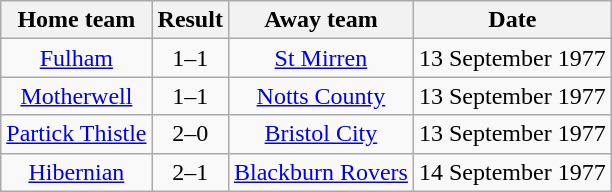<table class="wikitable" style="text-align: center">
<tr>
<th>Home team</th>
<th>Result</th>
<th>Away team</th>
<th>Date</th>
</tr>
<tr>
<td><a href='#'>Fulham</a></td>
<td>1–1</td>
<td><a href='#'>St Mirren</a></td>
<td>13 September 1977</td>
</tr>
<tr>
<td><a href='#'>Motherwell</a></td>
<td>1–1</td>
<td><a href='#'>Notts County</a></td>
<td>13 September 1977</td>
</tr>
<tr>
<td><a href='#'>Partick Thistle</a></td>
<td>2–0</td>
<td><a href='#'>Bristol City</a></td>
<td>13 September 1977</td>
</tr>
<tr>
<td><a href='#'>Hibernian</a></td>
<td>2–1</td>
<td><a href='#'>Blackburn Rovers</a></td>
<td>14 September 1977</td>
</tr>
</table>
